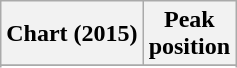<table class="wikitable sortable plainrowheaders">
<tr>
<th>Chart (2015)</th>
<th>Peak<br>position</th>
</tr>
<tr>
</tr>
<tr>
</tr>
</table>
